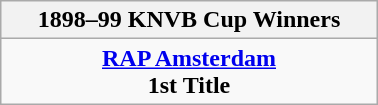<table class="wikitable" style="text-align: center; margin: 0 auto; width: 20%">
<tr>
<th>1898–99 KNVB Cup Winners</th>
</tr>
<tr>
<td><strong><a href='#'>RAP Amsterdam</a></strong><br><strong>1st Title</strong></td>
</tr>
</table>
